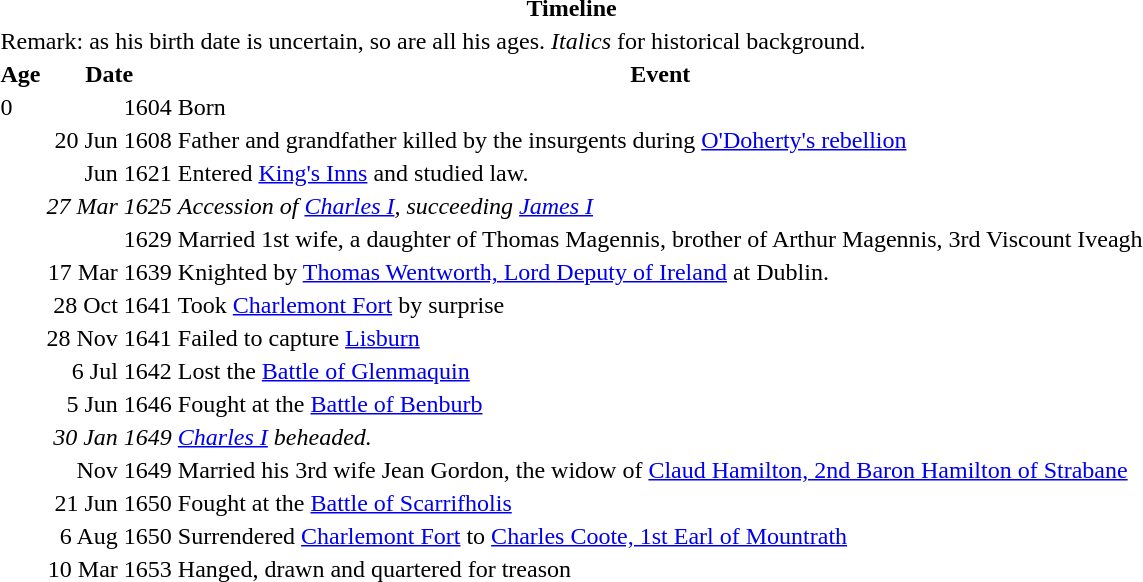<table>
<tr>
<th colspan=3>Timeline</th>
</tr>
<tr>
<td colspan=3>Remark: as his birth date is uncertain, so are all his ages. <em>Italics</em> for historical background.</td>
</tr>
<tr>
<th>Age</th>
<th>Date</th>
<th>Event</th>
</tr>
<tr>
<td>0</td>
<td align=right>1604</td>
<td>Born</td>
</tr>
<tr>
<td></td>
<td align=right>20 Jun 1608</td>
<td>Father and grandfather killed by the insurgents during <a href='#'>O'Doherty's rebellion</a></td>
</tr>
<tr>
<td></td>
<td align=right>Jun 1621</td>
<td>Entered <a href='#'>King's Inns</a> and studied law.</td>
</tr>
<tr>
<td></td>
<td align=right><em>27 Mar 1625</em></td>
<td><em>Accession of <a href='#'>Charles I</a>, succeeding <a href='#'>James I</a></em></td>
</tr>
<tr>
<td></td>
<td align=right>1629</td>
<td>Married 1st wife, a daughter of Thomas Magennis, brother of Arthur Magennis, 3rd Viscount Iveagh</td>
</tr>
<tr>
<td></td>
<td align=right>17 Mar 1639</td>
<td>Knighted by <a href='#'>Thomas Wentworth, Lord Deputy of Ireland</a> at Dublin.</td>
</tr>
<tr>
<td></td>
<td align=right>28 Oct 1641</td>
<td>Took <a href='#'>Charlemont Fort</a> by surprise</td>
</tr>
<tr>
<td></td>
<td align=right>28 Nov 1641</td>
<td>Failed to capture <a href='#'>Lisburn</a></td>
</tr>
<tr>
<td></td>
<td align=right>6 Jul 1642</td>
<td>Lost the <a href='#'>Battle of Glenmaquin</a></td>
</tr>
<tr>
<td></td>
<td align=right>5 Jun 1646</td>
<td>Fought at the <a href='#'>Battle of Benburb</a></td>
</tr>
<tr>
<td></td>
<td align=right><em>30 Jan 1649</em></td>
<td><em><a href='#'>Charles I</a> beheaded.</em></td>
</tr>
<tr>
<td></td>
<td align=right>Nov 1649</td>
<td>Married his 3rd wife Jean Gordon, the widow of <a href='#'>Claud Hamilton, 2nd Baron Hamilton of Strabane</a></td>
</tr>
<tr>
<td></td>
<td align=right>21 Jun 1650</td>
<td>Fought at the <a href='#'>Battle of Scarrifholis</a></td>
</tr>
<tr>
<td></td>
<td align=right>6 Aug 1650</td>
<td>Surrendered <a href='#'>Charlemont Fort</a> to <a href='#'>Charles Coote, 1st Earl of Mountrath</a></td>
</tr>
<tr>
<td></td>
<td align=right>10 Mar 1653</td>
<td>Hanged, drawn and quartered for treason</td>
</tr>
</table>
